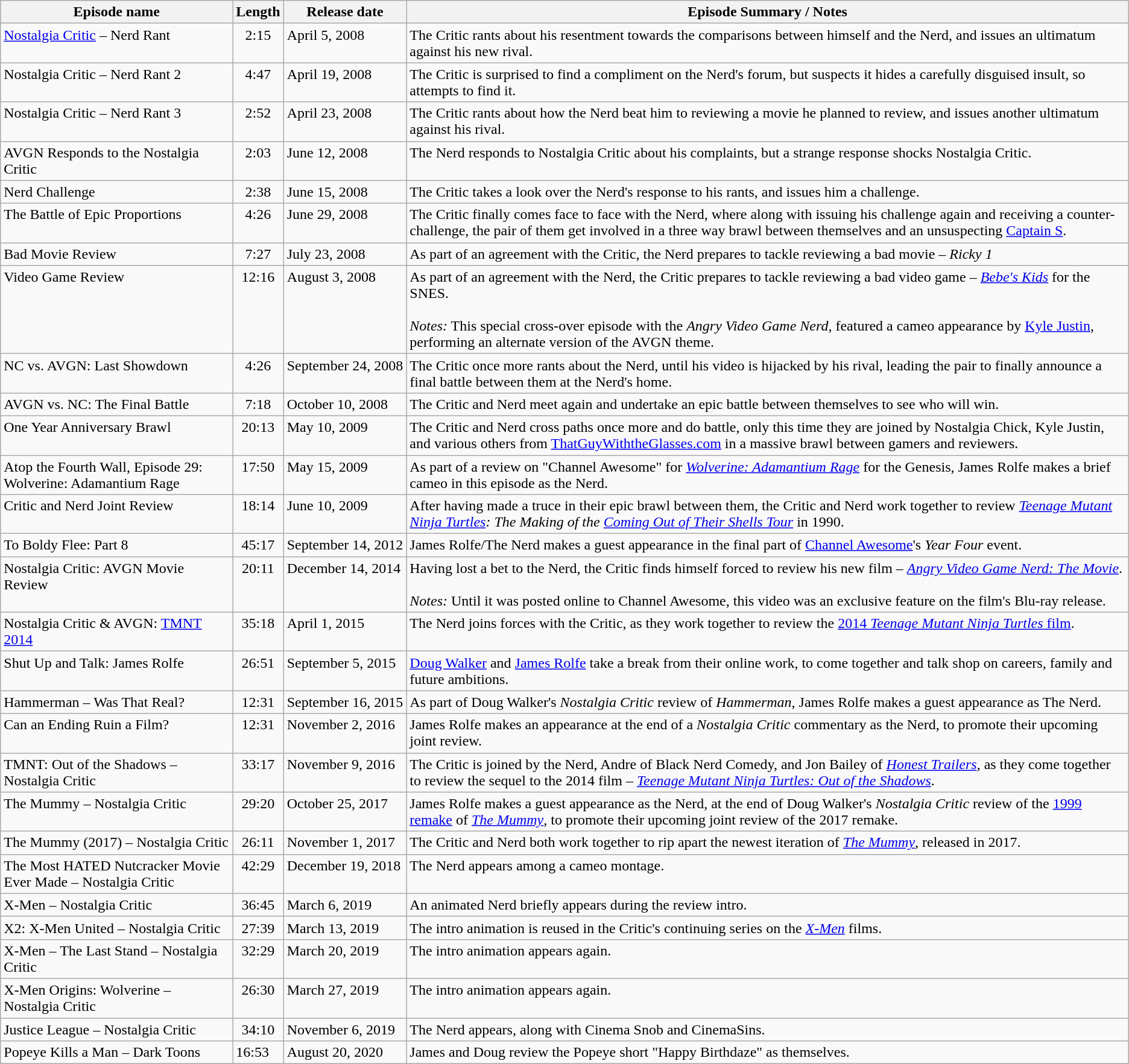<table class="wikitable" 85%; 100%; 5px;">
<tr>
<th>Episode name</th>
<th>Length</th>
<th>Release date</th>
<th>Episode Summary / Notes</th>
</tr>
<tr>
<td valign="top"><a href='#'>Nostalgia Critic</a> – Nerd Rant</td>
<td style="vertical-align:top; text-align:center;">2:15</td>
<td valign="top" nowrap>April 5, 2008</td>
<td valign="top">The Critic rants about his resentment towards the comparisons between himself and the Nerd, and issues an ultimatum against his new rival.</td>
</tr>
<tr>
<td valign="top">Nostalgia Critic – Nerd Rant 2</td>
<td style="vertical-align:top; text-align:center;">4:47</td>
<td valign="top" nowrap>April 19, 2008</td>
<td valign="top">The Critic is surprised to find a compliment on the Nerd's forum, but suspects it hides a carefully disguised insult, so attempts to find it.</td>
</tr>
<tr>
<td valign="top">Nostalgia Critic – Nerd Rant 3</td>
<td style="vertical-align:top; text-align:center;">2:52</td>
<td valign="top" nowrap>April 23, 2008</td>
<td valign="top">The Critic rants about how the Nerd beat him to reviewing a movie he planned to review, and issues another ultimatum against his rival.</td>
</tr>
<tr>
<td valign="top">AVGN Responds to the Nostalgia Critic</td>
<td style="vertical-align:top; text-align:center;">2:03</td>
<td valign="top" nowrap>June 12, 2008</td>
<td valign="top">The Nerd responds to Nostalgia Critic about his complaints, but a strange response shocks Nostalgia Critic.</td>
</tr>
<tr>
<td valign="top">Nerd Challenge</td>
<td style="vertical-align:top; text-align:center;">2:38</td>
<td valign="top" nowrap>June 15, 2008</td>
<td valign="top">The Critic takes a look over the Nerd's response to his rants, and issues him a challenge.</td>
</tr>
<tr>
<td valign="top">The Battle of Epic Proportions</td>
<td style="vertical-align:top; text-align:center;">4:26</td>
<td valign="top" nowrap>June 29, 2008</td>
<td valign="top">The Critic finally comes face to face with the Nerd, where along with issuing his challenge again and receiving a counter-challenge, the pair of them get involved in a three way brawl between themselves and an unsuspecting <a href='#'>Captain S</a>.</td>
</tr>
<tr>
<td valing="top">Bad Movie Review</td>
<td style="vertical-align:top; text-align:center;">7:27</td>
<td valign="top" nowrap>July 23, 2008</td>
<td valign="top">As part of an agreement with the Critic, the Nerd prepares to tackle reviewing a bad movie – <em>Ricky 1</em></td>
</tr>
<tr>
<td valign="top">Video Game Review</td>
<td style="vertical-align:top; text-align:center;">12:16</td>
<td valign="top" nowrap>August 3, 2008</td>
<td valign="top">As part of an agreement with the Nerd, the Critic prepares to tackle reviewing a bad video game – <em><a href='#'>Bebe's Kids</a></em> for the SNES.<br><br><em>Notes:</em> This special cross-over episode with the <em>Angry Video Game Nerd</em>, featured a cameo appearance by <a href='#'>Kyle Justin</a>, performing an alternate version of the AVGN theme.</td>
</tr>
<tr>
<td valign="top">NC vs. AVGN: Last Showdown</td>
<td style="vertical-align:top; text-align:center;">4:26</td>
<td valign="top" nowrap>September 24, 2008</td>
<td valign="top">The Critic once more rants about the Nerd, until his video is hijacked by his rival, leading the pair to finally announce a final battle between them at the Nerd's home.</td>
</tr>
<tr>
<td valign="top">AVGN vs. NC: The Final Battle</td>
<td style="vertical-align:top; text-align:center;">7:18</td>
<td valign="top" nowrap>October 10, 2008</td>
<td valign="top">The Critic and Nerd meet again and undertake an epic battle between themselves to see who will win.</td>
</tr>
<tr>
<td valign="top">One Year Anniversary Brawl</td>
<td style="vertical-align:top; text-align:center;">20:13</td>
<td valign="top" nowrap>May 10, 2009</td>
<td valign="top">The Critic and Nerd cross paths once more and do battle, only this time they are joined by Nostalgia Chick, Kyle Justin, and various others from <a href='#'>ThatGuyWiththeGlasses.com</a> in a massive brawl between gamers and reviewers.</td>
</tr>
<tr>
<td valign="top">Atop the Fourth Wall, Episode 29: Wolverine: Adamantium Rage</td>
<td style="vertical-align:top; text-align:center;">17:50</td>
<td valign="top" nowrap>May 15, 2009</td>
<td valign="top">As part of a review on "Channel Awesome" for <em><a href='#'>Wolverine: Adamantium Rage</a></em> for the Genesis, James Rolfe makes a brief cameo in this episode as the Nerd.</td>
</tr>
<tr>
<td valign="top">Critic and Nerd Joint Review</td>
<td style="vertical-align:top; text-align:center;">18:14</td>
<td valign="top" nowrap>June 10, 2009</td>
<td valign="top">After having made a truce in their epic brawl between them, the Critic and Nerd work together to review <em><a href='#'>Teenage Mutant Ninja Turtles</a>: The Making of the <a href='#'>Coming Out of Their Shells Tour</a></em> in 1990.</td>
</tr>
<tr>
<td valign="top">To Boldy Flee: Part 8</td>
<td style="vertical-align:top; text-align:center;">45:17</td>
<td valign="top" nowrap>September 14, 2012</td>
<td valign="top">James Rolfe/The Nerd makes a guest appearance in the final part of <a href='#'>Channel Awesome</a>'s <em>Year Four</em> event.</td>
</tr>
<tr>
<td valign="top">Nostalgia Critic: AVGN Movie Review</td>
<td style="vertical-align:top; text-align:center;">20:11</td>
<td valign="top" nowrap>December 14, 2014</td>
<td valign="top">Having lost a bet to the Nerd, the Critic finds himself forced to review his new film – <em><a href='#'>Angry Video Game Nerd: The Movie</a></em>.<br><br><em>Notes:</em> Until it was posted online to Channel Awesome, this video was an exclusive feature on the film's Blu-ray release.</td>
</tr>
<tr>
<td valign="top">Nostalgia Critic & AVGN: <a href='#'>TMNT 2014</a></td>
<td style="vertical-align:top; text-align:center;">35:18</td>
<td valign="top" nowrap>April 1, 2015</td>
<td valign="top">The Nerd joins forces with the Critic, as they work together to review the <a href='#'>2014 <em>Teenage Mutant Ninja Turtles</em> film</a>.</td>
</tr>
<tr>
<td valign="top">Shut Up and Talk: James Rolfe</td>
<td style="vertical-align:top; text-align:center;">26:51</td>
<td valign="top" nowrap>September 5, 2015</td>
<td valign="top"><a href='#'>Doug Walker</a> and <a href='#'>James Rolfe</a> take a break from their online work, to come together and talk shop on careers, family and future ambitions.</td>
</tr>
<tr>
<td valign="top">Hammerman – Was That Real?</td>
<td style="vertical-align:top; text-align:center;">12:31</td>
<td valign="top" nowrap>September 16, 2015</td>
<td valign="top">As part of Doug Walker's <em>Nostalgia Critic</em> review of <em>Hammerman</em>, James Rolfe makes a guest appearance as The Nerd.</td>
</tr>
<tr>
<td valign="top">Can an Ending Ruin a Film?</td>
<td style="vertical-align:top; text-align:center;">12:31</td>
<td valign="top" nowrap>November 2, 2016</td>
<td valign="top">James Rolfe makes an appearance at the end of a <em>Nostalgia Critic</em> commentary as the Nerd, to promote their upcoming joint review.</td>
</tr>
<tr>
<td valign="top">TMNT: Out of the Shadows – Nostalgia Critic</td>
<td style="vertical-align:top; text-align:center;">33:17</td>
<td valign="top" nowrap>November 9, 2016</td>
<td valign="top">The Critic is joined by the Nerd, Andre of Black Nerd Comedy, and Jon Bailey of <em><a href='#'>Honest Trailers</a></em>, as they come together to review the sequel to the 2014 film – <em><a href='#'>Teenage Mutant Ninja Turtles: Out of the Shadows</a></em>.</td>
</tr>
<tr>
<td valign="top">The Mummy – Nostalgia Critic</td>
<td style="vertical-align:top; text-align:center;">29:20</td>
<td valign="top" nowrap>October 25, 2017</td>
<td valign="top">James Rolfe makes a guest appearance as the Nerd, at the end of Doug Walker's <em>Nostalgia Critic</em> review of the <a href='#'>1999 remake</a> of <em><a href='#'>The Mummy</a></em>, to promote their upcoming joint review of the 2017 remake.</td>
</tr>
<tr>
<td valign="top">The Mummy (2017) – Nostalgia Critic</td>
<td style="vertical-align:top; text-align:center;">26:11</td>
<td valign="top" nowrap>November 1, 2017</td>
<td valign="top">The Critic and Nerd both work together to rip apart the newest iteration of <em><a href='#'>The Mummy</a></em>, released in 2017.</td>
</tr>
<tr>
<td valign="top">The Most HATED Nutcracker Movie Ever Made – Nostalgia Critic</td>
<td style="vertical-align:top; text-align:center;">42:29</td>
<td valign="top" nowrap>December 19, 2018</td>
<td valign="top">The Nerd appears among a cameo montage.</td>
</tr>
<tr>
<td valign="top">X-Men – Nostalgia Critic</td>
<td style="vertical-align:top; text-align:center;">36:45</td>
<td valign="top" nowrap>March 6, 2019</td>
<td valign="top">An animated Nerd briefly appears during the review intro.</td>
</tr>
<tr>
<td valign="top">X2: X-Men United – Nostalgia Critic</td>
<td style="vertical-align:top; text-align:center;">27:39</td>
<td valign="top" nowrap>March 13, 2019</td>
<td valign="top">The intro animation is reused in the Critic's continuing series on the <em><a href='#'>X-Men</a></em> films.</td>
</tr>
<tr>
<td valign="top">X-Men – The Last Stand – Nostalgia Critic</td>
<td style="vertical-align:top; text-align:center;">32:29</td>
<td valign="top" nowrap>March 20, 2019</td>
<td valign="top">The intro animation appears again.</td>
</tr>
<tr>
<td valign="top">X-Men Origins: Wolverine – Nostalgia Critic</td>
<td style="vertical-align:top; text-align:center;">26:30</td>
<td valign="top" nowrap>March 27, 2019</td>
<td valign="top">The intro animation appears again.</td>
</tr>
<tr>
<td valign="top">Justice League – Nostalgia Critic</td>
<td style="vertical-align:top; text-align:center;">34:10</td>
<td valign="top" nowrap>November 6, 2019</td>
<td valign="top">The Nerd appears, along with Cinema Snob and CinemaSins.</td>
</tr>
<tr>
<td>Popeye Kills a Man – Dark Toons</td>
<td>16:53</td>
<td>August 20, 2020</td>
<td>James and Doug review the Popeye short "Happy Birthdaze" as themselves.</td>
</tr>
</table>
